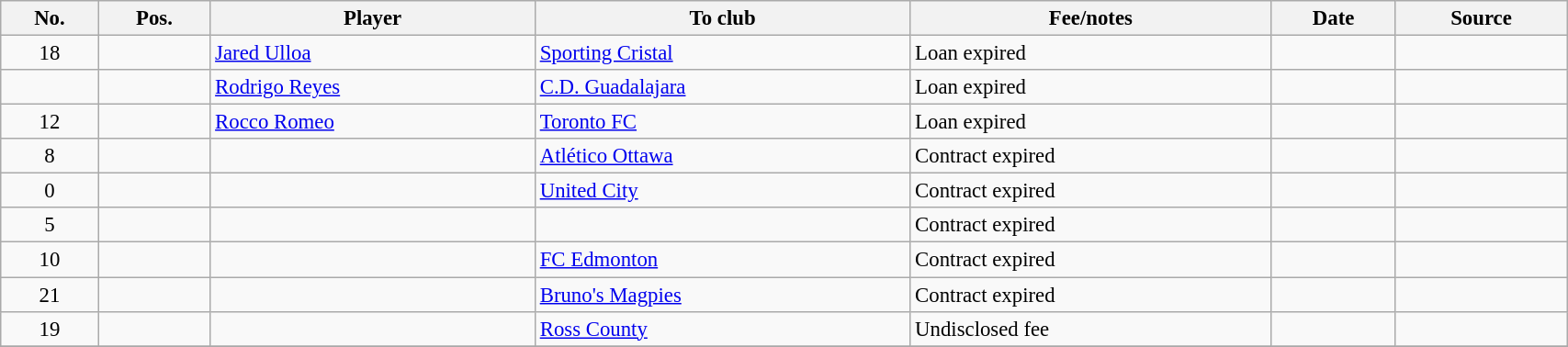<table class="wikitable sortable" style="width:90%; font-size:95%;">
<tr>
<th>No.</th>
<th>Pos.</th>
<th>Player</th>
<th>To club</th>
<th>Fee/notes</th>
<th>Date</th>
<th>Source</th>
</tr>
<tr>
<td align=center>18</td>
<td align=center></td>
<td align=Ulloa, Jared> <a href='#'>Jared Ulloa</a></td>
<td> <a href='#'>Sporting Cristal</a></td>
<td>Loan expired</td>
<td></td>
<td></td>
</tr>
<tr>
<td align=center></td>
<td align=center></td>
<td align=Reyes, Rodrigo> <a href='#'>Rodrigo Reyes</a></td>
<td> <a href='#'>C.D. Guadalajara</a></td>
<td>Loan expired</td>
<td></td>
<td></td>
</tr>
<tr>
<td align=center>12</td>
<td align=center></td>
<td align=Romeo, Rocco> <a href='#'>Rocco Romeo</a></td>
<td> <a href='#'>Toronto FC</a></td>
<td>Loan expired</td>
<td></td>
<td></td>
</tr>
<tr>
<td align=center>8</td>
<td align=center></td>
<td></td>
<td> <a href='#'>Atlético Ottawa</a></td>
<td>Contract expired</td>
<td></td>
<td></td>
</tr>
<tr>
<td align=center>0</td>
<td align=center></td>
<td></td>
<td> <a href='#'>United City</a></td>
<td>Contract expired</td>
<td></td>
<td></td>
</tr>
<tr>
<td align=center>5</td>
<td align=center></td>
<td></td>
<td></td>
<td>Contract expired</td>
<td></td>
<td></td>
</tr>
<tr>
<td align=center>10</td>
<td align=center></td>
<td></td>
<td> <a href='#'>FC Edmonton</a></td>
<td>Contract expired</td>
<td></td>
<td></td>
</tr>
<tr>
<td align=center>21</td>
<td align=center></td>
<td></td>
<td> <a href='#'>Bruno's Magpies</a></td>
<td>Contract expired</td>
<td></td>
<td></td>
</tr>
<tr>
<td align=center>19</td>
<td align=center></td>
<td></td>
<td> <a href='#'>Ross County</a></td>
<td>Undisclosed fee</td>
<td></td>
<td></td>
</tr>
<tr>
</tr>
</table>
